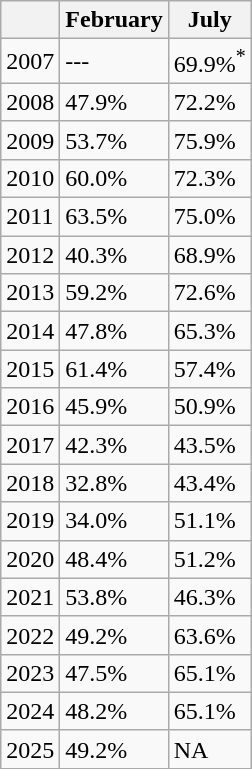<table class="wikitable" border="1">
<tr>
<th></th>
<th>February</th>
<th>July</th>
</tr>
<tr>
<td>2007</td>
<td>---</td>
<td>69.9%<sup>*</sup></td>
</tr>
<tr>
<td>2008</td>
<td>47.9%</td>
<td>72.2%</td>
</tr>
<tr>
<td>2009</td>
<td>53.7%</td>
<td>75.9%</td>
</tr>
<tr>
<td>2010</td>
<td>60.0%</td>
<td>72.3%</td>
</tr>
<tr>
<td>2011</td>
<td>63.5%</td>
<td>75.0%</td>
</tr>
<tr>
<td>2012</td>
<td>40.3%</td>
<td>68.9%</td>
</tr>
<tr>
<td>2013</td>
<td>59.2%</td>
<td>72.6%</td>
</tr>
<tr>
<td>2014</td>
<td>47.8%</td>
<td>65.3%</td>
</tr>
<tr>
<td>2015</td>
<td>61.4%</td>
<td>57.4%</td>
</tr>
<tr>
<td>2016</td>
<td>45.9%</td>
<td>50.9%</td>
</tr>
<tr>
<td>2017</td>
<td>42.3%</td>
<td>43.5%</td>
</tr>
<tr>
<td>2018</td>
<td>32.8%</td>
<td>43.4%</td>
</tr>
<tr>
<td>2019</td>
<td>34.0%</td>
<td>51.1%</td>
</tr>
<tr>
<td>2020</td>
<td>48.4%</td>
<td>51.2%</td>
</tr>
<tr>
<td>2021</td>
<td>53.8%</td>
<td>46.3%</td>
</tr>
<tr>
<td>2022</td>
<td>49.2%</td>
<td>63.6%</td>
</tr>
<tr>
<td>2023</td>
<td>47.5%</td>
<td>65.1%</td>
</tr>
<tr>
<td>2024</td>
<td>48.2%</td>
<td>65.1%</td>
</tr>
<tr>
<td>2025</td>
<td>49.2%</td>
<td>NA</td>
</tr>
<tr>
</tr>
</table>
